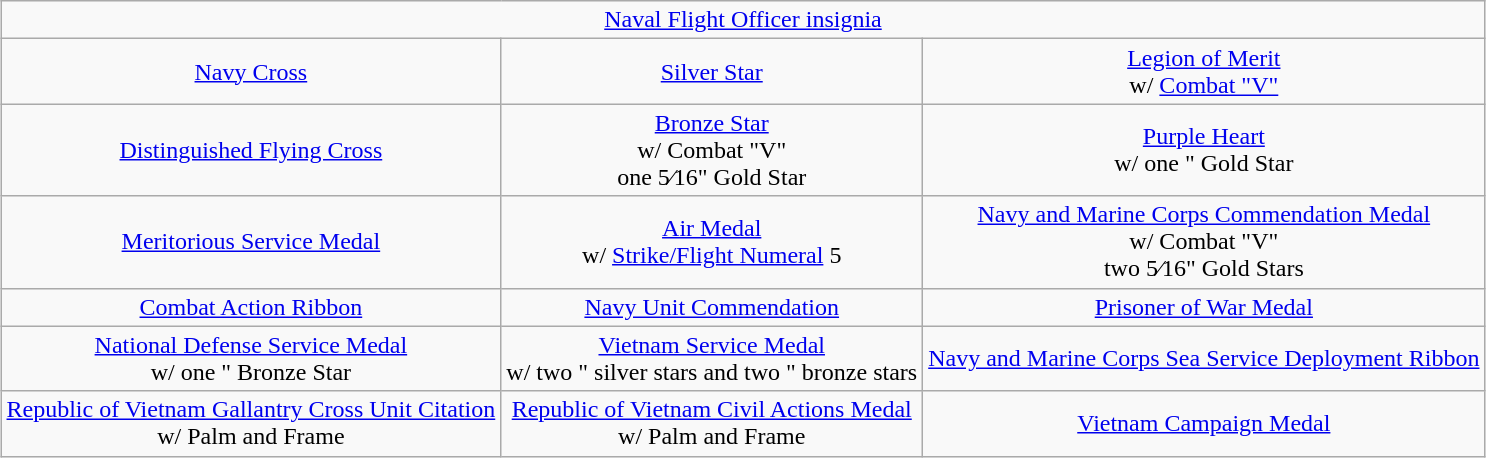<table class="wikitable" style="margin:1em auto; text-align:center;">
<tr>
<td colspan="3"><a href='#'>Naval Flight Officer insignia</a></td>
</tr>
<tr>
<td><a href='#'>Navy Cross</a></td>
<td><a href='#'>Silver Star</a></td>
<td><a href='#'>Legion of Merit</a><br>w/ <a href='#'>Combat "V"</a></td>
</tr>
<tr>
<td><a href='#'>Distinguished Flying Cross</a></td>
<td><a href='#'>Bronze Star</a><br>w/ Combat "V"<br>one 5⁄16" Gold Star</td>
<td><a href='#'>Purple Heart</a><br>w/ one " Gold Star</td>
</tr>
<tr>
<td><a href='#'>Meritorious Service Medal</a></td>
<td><a href='#'>Air Medal</a><br>w/ <a href='#'>Strike/Flight Numeral</a> 5</td>
<td><a href='#'>Navy and Marine Corps Commendation Medal</a><br>w/ Combat "V"<br>two 5⁄16" Gold Stars</td>
</tr>
<tr>
<td><a href='#'>Combat Action Ribbon</a></td>
<td><a href='#'>Navy Unit Commendation</a></td>
<td><a href='#'>Prisoner of War Medal</a></td>
</tr>
<tr>
<td><a href='#'>National Defense Service Medal</a><br>w/ one " Bronze Star</td>
<td><a href='#'>Vietnam Service Medal</a><br>w/ two " silver stars and two " bronze stars</td>
<td><a href='#'>Navy and Marine Corps Sea Service Deployment Ribbon</a></td>
</tr>
<tr>
<td><a href='#'>Republic of Vietnam Gallantry Cross Unit Citation</a><br>w/ Palm and Frame</td>
<td><a href='#'>Republic of Vietnam Civil Actions Medal</a><br>w/ Palm and Frame</td>
<td><a href='#'>Vietnam Campaign Medal</a></td>
</tr>
</table>
